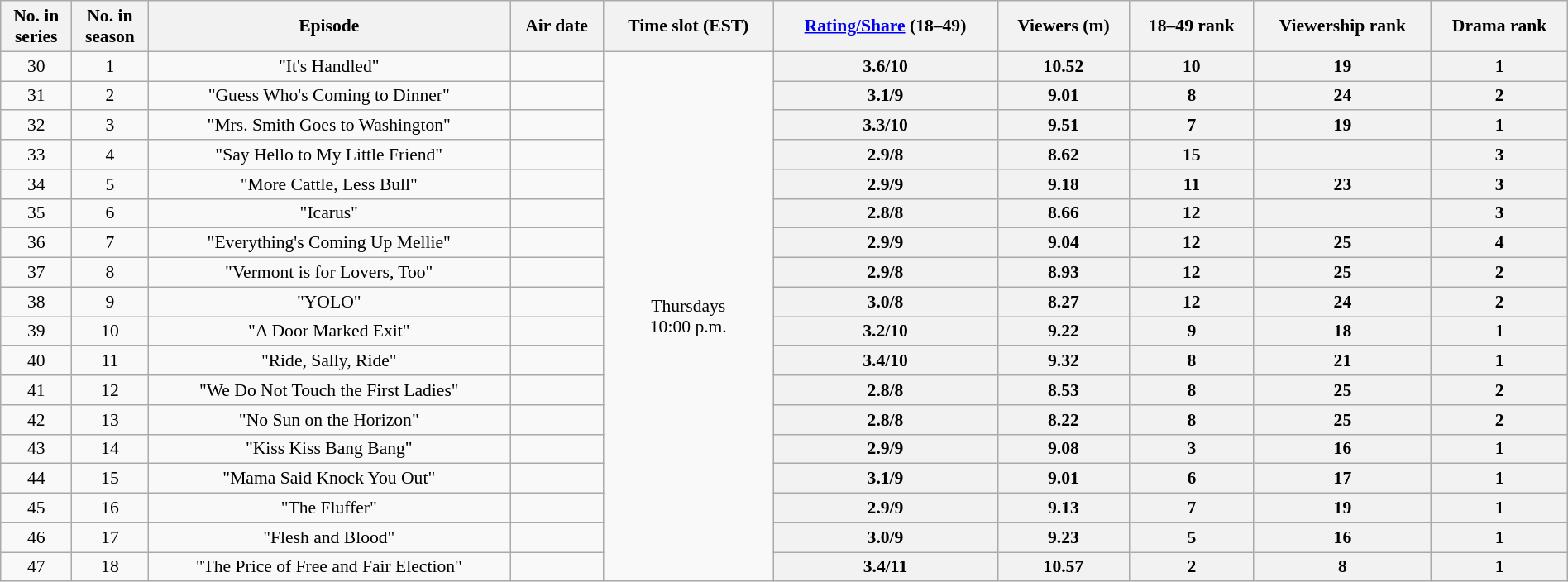<table class="wikitable" style="font-size:90%; text-align:center; width: 100%; margin-left: auto; margin-right: auto;">
<tr>
<th>No. in<br>series</th>
<th>No. in<br>season</th>
<th>Episode</th>
<th>Air date</th>
<th>Time slot (EST)</th>
<th><a href='#'>Rating/Share</a> (18–49)</th>
<th>Viewers (m)</th>
<th>18–49 rank</th>
<th>Viewership rank</th>
<th>Drama rank</th>
</tr>
<tr>
<td style="text-align:center">30</td>
<td style="text-align:center">1</td>
<td>"It's Handled"</td>
<td></td>
<td style="text-align:center" rowspan=18>Thursdays<br>10:00 p.m.</td>
<th style="text-align:center">3.6/10</th>
<th style="text-align:center">10.52</th>
<th>10</th>
<th>19</th>
<th>1</th>
</tr>
<tr>
<td style="text-align:center">31</td>
<td style="text-align:center">2</td>
<td>"Guess Who's Coming to Dinner"</td>
<td></td>
<th>3.1/9</th>
<th>9.01</th>
<th>8</th>
<th>24</th>
<th>2</th>
</tr>
<tr>
<td style="text-align:center">32</td>
<td style="text-align:center">3</td>
<td>"Mrs. Smith Goes to Washington"</td>
<td></td>
<th>3.3/10</th>
<th>9.51</th>
<th>7</th>
<th>19</th>
<th>1</th>
</tr>
<tr>
<td style="text-align:center">33</td>
<td style="text-align:center">4</td>
<td>"Say Hello to My Little Friend"</td>
<td></td>
<th>2.9/8</th>
<th>8.62</th>
<th>15</th>
<th></th>
<th>3</th>
</tr>
<tr>
<td style="text-align:center">34</td>
<td style="text-align:center">5</td>
<td>"More Cattle, Less Bull"</td>
<td></td>
<th>2.9/9</th>
<th>9.18</th>
<th>11</th>
<th>23</th>
<th>3</th>
</tr>
<tr>
<td style="text-align:center">35</td>
<td style="text-align:center">6</td>
<td>"Icarus"</td>
<td></td>
<th>2.8/8</th>
<th>8.66</th>
<th>12</th>
<th></th>
<th>3</th>
</tr>
<tr>
<td style="text-align:center">36</td>
<td style="text-align:center">7</td>
<td>"Everything's Coming Up Mellie"</td>
<td></td>
<th>2.9/9</th>
<th>9.04</th>
<th>12</th>
<th>25</th>
<th>4</th>
</tr>
<tr>
<td style="text-align:center">37</td>
<td style="text-align:center">8</td>
<td>"Vermont is for Lovers, Too"</td>
<td></td>
<th>2.9/8</th>
<th>8.93</th>
<th>12</th>
<th>25</th>
<th>2</th>
</tr>
<tr>
<td style="text-align:center">38</td>
<td style="text-align:center">9</td>
<td>"YOLO"</td>
<td></td>
<th>3.0/8</th>
<th>8.27</th>
<th>12</th>
<th>24</th>
<th>2</th>
</tr>
<tr>
<td style="text-align:center">39</td>
<td style="text-align:center">10</td>
<td>"A Door Marked Exit"</td>
<td></td>
<th>3.2/10</th>
<th>9.22</th>
<th>9</th>
<th>18</th>
<th>1</th>
</tr>
<tr>
<td style="text-align:center">40</td>
<td style="text-align:center">11</td>
<td>"Ride, Sally, Ride"</td>
<td></td>
<th>3.4/10</th>
<th>9.32</th>
<th>8</th>
<th>21</th>
<th>1</th>
</tr>
<tr>
<td style="text-align:center">41</td>
<td style="text-align:center">12</td>
<td>"We Do Not Touch the First Ladies"</td>
<td></td>
<th>2.8/8</th>
<th>8.53</th>
<th>8</th>
<th>25</th>
<th>2</th>
</tr>
<tr>
<td style="text-align:center">42</td>
<td style="text-align:center">13</td>
<td>"No Sun on the Horizon"</td>
<td></td>
<th>2.8/8</th>
<th>8.22</th>
<th>8</th>
<th>25</th>
<th>2</th>
</tr>
<tr>
<td style="text-align:center">43</td>
<td style="text-align:center">14</td>
<td>"Kiss Kiss Bang Bang"</td>
<td></td>
<th>2.9/9</th>
<th>9.08</th>
<th>3</th>
<th>16</th>
<th>1</th>
</tr>
<tr>
<td style="text-align:center">44</td>
<td style="text-align:center">15</td>
<td>"Mama Said Knock You Out"</td>
<td></td>
<th>3.1/9</th>
<th>9.01</th>
<th>6</th>
<th>17</th>
<th>1</th>
</tr>
<tr>
<td style="text-align:center">45</td>
<td style="text-align:center">16</td>
<td>"The Fluffer"</td>
<td></td>
<th>2.9/9</th>
<th>9.13</th>
<th>7</th>
<th>19</th>
<th>1</th>
</tr>
<tr>
<td style="text-align:center">46</td>
<td style="text-align:center">17</td>
<td>"Flesh and Blood"</td>
<td></td>
<th>3.0/9</th>
<th>9.23</th>
<th>5</th>
<th>16</th>
<th>1</th>
</tr>
<tr>
<td style="text-align:center">47</td>
<td style="text-align:center">18</td>
<td>"The Price of Free and Fair Election"</td>
<td></td>
<th>3.4/11</th>
<th>10.57</th>
<th>2</th>
<th>8</th>
<th>1</th>
</tr>
</table>
